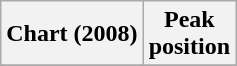<table class="wikitable">
<tr>
<th>Chart (2008)</th>
<th>Peak<br>position</th>
</tr>
<tr>
</tr>
</table>
